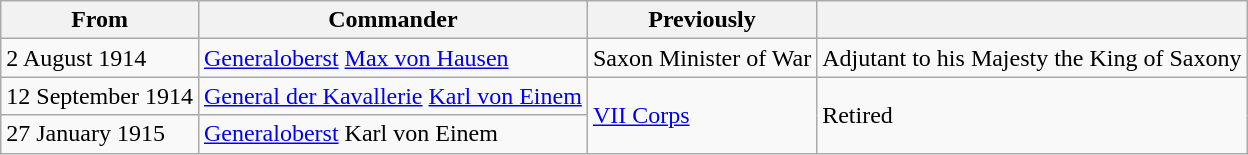<table class="wikitable">
<tr>
<th>From</th>
<th>Commander</th>
<th>Previously</th>
<th></th>
</tr>
<tr>
<td>2 August 1914</td>
<td><a href='#'>Generaloberst</a> <a href='#'>Max von Hausen</a></td>
<td>Saxon Minister of War</td>
<td>Adjutant to his Majesty the King of Saxony</td>
</tr>
<tr>
<td>12 September 1914</td>
<td><a href='#'>General der Kavallerie</a> <a href='#'>Karl von Einem</a></td>
<td rowspan=2><a href='#'>VII Corps</a></td>
<td rowspan=2>Retired</td>
</tr>
<tr>
<td>27 January 1915</td>
<td><a href='#'>Generaloberst</a> Karl von Einem</td>
</tr>
</table>
